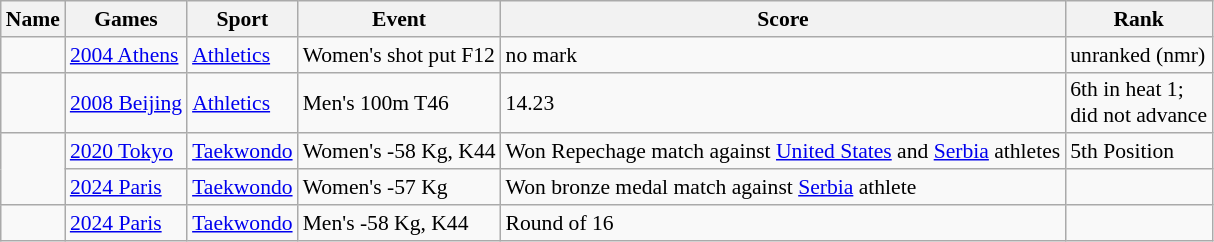<table class="wikitable sortable" style="font-size:90%">
<tr>
<th>Name</th>
<th>Games</th>
<th>Sport</th>
<th>Event</th>
<th>Score</th>
<th>Rank</th>
</tr>
<tr>
<td></td>
<td><a href='#'>2004 Athens</a></td>
<td><a href='#'>Athletics</a></td>
<td>Women's shot put F12</td>
<td>no mark</td>
<td>unranked (nmr)</td>
</tr>
<tr>
<td></td>
<td><a href='#'>2008 Beijing</a></td>
<td><a href='#'>Athletics</a></td>
<td>Men's 100m T46</td>
<td>14.23</td>
<td>6th in heat 1;<br> did not advance</td>
</tr>
<tr>
<td rowspan=2></td>
<td><a href='#'>2020 Tokyo</a></td>
<td><a href='#'>Taekwondo</a></td>
<td>Women's -58 Kg, K44</td>
<td>Won Repechage match against <a href='#'>United States</a> and <a href='#'>Serbia</a> athletes</td>
<td>5th Position</td>
</tr>
<tr>
<td><a href='#'>2024 Paris</a></td>
<td><a href='#'>Taekwondo</a></td>
<td>Women's -57 Kg</td>
<td>Won bronze medal match against <a href='#'>Serbia</a> athlete</td>
<td></td>
</tr>
<tr>
<td rowspan=2></td>
<td><a href='#'>2024 Paris</a></td>
<td><a href='#'>Taekwondo</a></td>
<td>Men's -58 Kg, K44</td>
<td Bharat Singh Mahata (NEP) 3 vs Mitsuya Tanaka (JPN) 19>Round of 16</td>
</tr>
</table>
